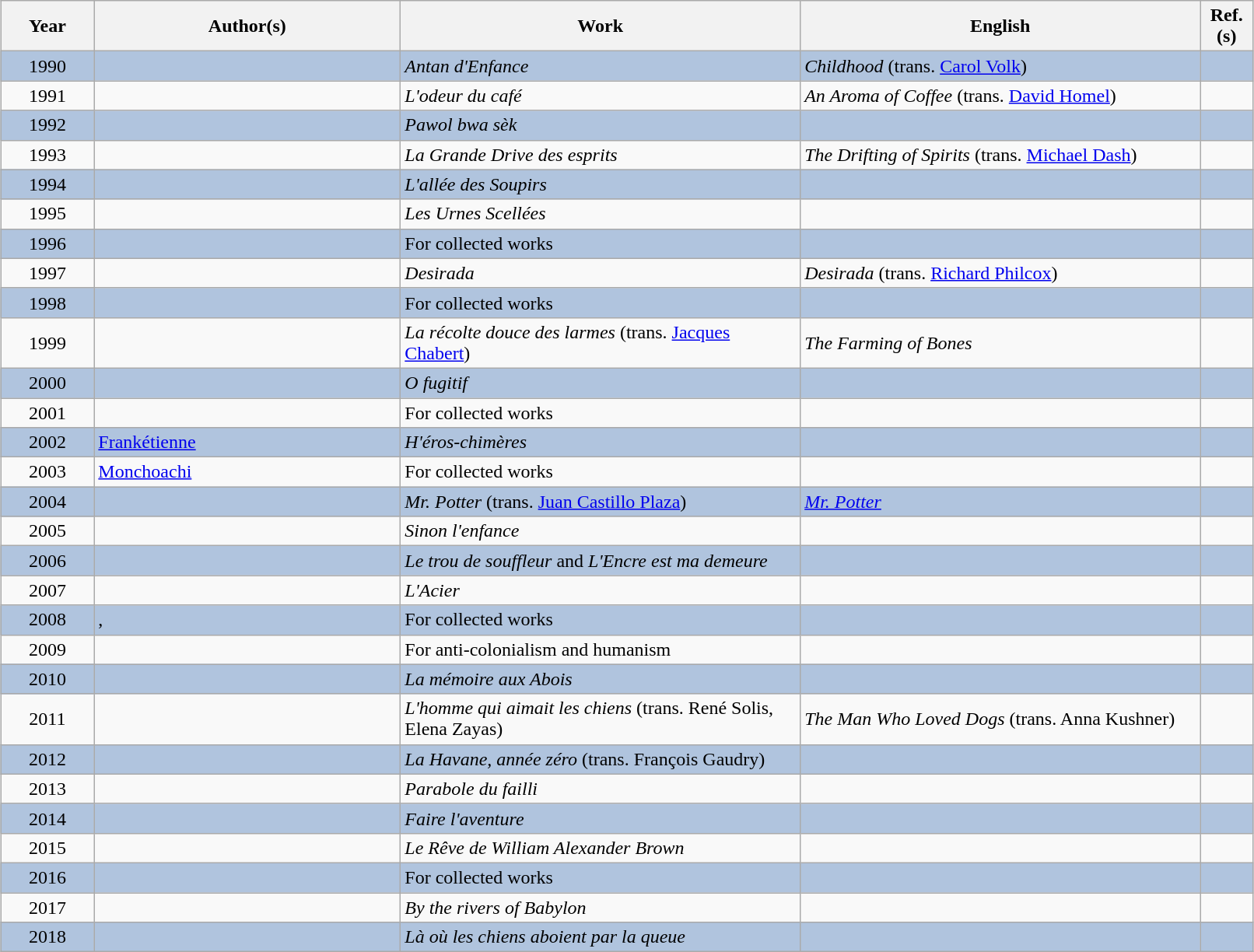<table class="sortable wikitable" width="85%" cellpadding="5" style="margin: 1em auto 1em auto">
<tr>
<th width="7%" scope="col">Year</th>
<th width="23%" scope="col">Author(s)</th>
<th width="30%" scope="col">Work</th>
<th width="30%" scope="col">English</th>
<th width="4%" class="unsortable">Ref.(s)</th>
</tr>
<tr style="background:#B0C4DE;">
<th scope="row" style="text-align:center; font-weight:normal; background:#B0C4DE;">1990</th>
<td></td>
<td><em>Antan d'Enfance</em></td>
<td><em>Childhood</em> (trans. <a href='#'>Carol Volk</a>)</td>
<td></td>
</tr>
<tr style="background:transparent;">
<th scope="row" style="text-align:center; font-weight:normal; background-color:transparent;">1991</th>
<td></td>
<td><em>L'odeur du café</em></td>
<td><em>An Aroma of Coffee</em> (trans. <a href='#'>David Homel</a>)</td>
<td></td>
</tr>
<tr style="background:#B0C4DE;">
<th scope="row" style="text-align:center; font-weight:normal; background:#B0C4DE;">1992</th>
<td></td>
<td><em>Pawol bwa sèk</em></td>
<td></td>
<td></td>
</tr>
<tr style="background:transparent;">
<th scope="row" style="text-align:center; font-weight:normal; background-color:transparent;">1993</th>
<td></td>
<td><em>La Grande Drive des esprits</em></td>
<td><em>The Drifting of Spirits</em> (trans. <a href='#'>Michael Dash</a>)</td>
<td></td>
</tr>
<tr style="background:#B0C4DE;">
<th scope="row" style="text-align:center; font-weight:normal; background:#B0C4DE;">1994</th>
<td></td>
<td><em>L'allée des Soupirs</em></td>
<td></td>
<td></td>
</tr>
<tr style="background:transparent;">
<th scope="row" style="text-align:center; font-weight:normal; background-color:transparent;">1995</th>
<td></td>
<td><em>Les Urnes Scellées</em></td>
<td></td>
<td></td>
</tr>
<tr style="background:#B0C4DE;">
<th scope="row" style="text-align:center; font-weight:normal; background:#B0C4DE;">1996</th>
<td></td>
<td>For collected works</td>
<td></td>
<td></td>
</tr>
<tr style="background:transparent;">
<th scope="row" style="text-align:center; font-weight:normal; background-color:transparent;">1997</th>
<td></td>
<td><em>Desirada</em></td>
<td><em>Desirada</em> (trans. <a href='#'>Richard Philcox</a>)</td>
<td></td>
</tr>
<tr style="background:#B0C4DE;">
<th scope="row" style="text-align:center; font-weight:normal; background:#B0C4DE;">1998</th>
<td></td>
<td>For collected works</td>
<td></td>
<td></td>
</tr>
<tr style="background:transparent;">
<th scope="row" style="text-align:center; font-weight:normal; background-color:transparent;">1999</th>
<td></td>
<td><em>La récolte douce des larmes</em> (trans. <a href='#'>Jacques Chabert</a>)</td>
<td><em>The Farming of Bones</em></td>
<td></td>
</tr>
<tr style="background:#B0C4DE;">
<th scope="row" style="text-align:center; font-weight:normal; background:#B0C4DE;">2000</th>
<td></td>
<td><em>O fugitif</em></td>
<td></td>
<td></td>
</tr>
<tr style="background:transparent;">
<th scope="row" style="text-align:center; font-weight:normal; background-color:transparent;">2001</th>
<td></td>
<td>For collected works</td>
<td></td>
<td></td>
</tr>
<tr style="background:#B0C4DE;">
<th scope="row" style="text-align:center; font-weight:normal; background:#B0C4DE;">2002</th>
<td><a href='#'>Frankétienne</a></td>
<td><em>H'éros-chimères</em></td>
<td></td>
<td></td>
</tr>
<tr style="background:transparent;">
<th scope="row" style="text-align:center; font-weight:normal; background-color:transparent;">2003</th>
<td><a href='#'>Monchoachi</a></td>
<td>For collected works</td>
<td></td>
<td></td>
</tr>
<tr style="background:#B0C4DE;">
<th scope="row" style="text-align:center; font-weight:normal; background:#B0C4DE;">2004</th>
<td></td>
<td><em>Mr. Potter</em> (trans. <a href='#'>Juan Castillo Plaza</a>)</td>
<td><em><a href='#'>Mr. Potter</a></em></td>
<td></td>
</tr>
<tr style="background:transparent;">
<th scope="row" style="text-align:center; font-weight:normal; background-color:transparent;">2005</th>
<td></td>
<td><em>Sinon l'enfance</em></td>
<td></td>
<td></td>
</tr>
<tr style="background:#B0C4DE;">
<th scope="row" style="text-align:center; font-weight:normal; background:#B0C4DE;">2006</th>
<td></td>
<td><em>Le trou de souffleur</em> and <em>L'Encre est ma demeure</em></td>
<td></td>
<td></td>
</tr>
<tr style="background:transparent;">
<th scope="row" style="text-align:center; font-weight:normal; background-color:transparent;">2007</th>
<td></td>
<td><em>L'Acier</em></td>
<td></td>
<td></td>
</tr>
<tr style="background:#B0C4DE;">
<th scope="row" style="text-align:center; font-weight:normal; background:#B0C4DE;">2008</th>
<td>, </td>
<td>For collected works</td>
<td></td>
<td></td>
</tr>
<tr style="background:transparent;">
<th scope="row" style="text-align:center; font-weight:normal; background-color:transparent;">2009</th>
<td></td>
<td>For anti-colonialism and humanism</td>
<td></td>
<td></td>
</tr>
<tr style="background:#B0C4DE;">
<th scope="row" style="text-align:center; font-weight:normal; background:#B0C4DE;">2010</th>
<td></td>
<td><em>La mémoire aux Abois</em></td>
<td></td>
<td></td>
</tr>
<tr style="background:transparent;">
<th scope="row" style="text-align:center; font-weight:normal; background-color:transparent;">2011</th>
<td></td>
<td><em>L'homme qui aimait les chiens</em> (trans. René Solis, Elena Zayas)</td>
<td><em>The Man Who Loved Dogs</em> (trans. Anna Kushner)</td>
<td></td>
</tr>
<tr style="background:#B0C4DE;">
<th scope="row" style="text-align:center; font-weight:normal; background:#B0C4DE;">2012</th>
<td></td>
<td><em>La Havane, année zéro</em> (trans. François Gaudry)</td>
<td></td>
<td></td>
</tr>
<tr style="background:transparent;">
<th scope="row" style="text-align:center; font-weight:normal; background-color:transparent;">2013</th>
<td></td>
<td><em>Parabole du failli</em></td>
<td></td>
<td></td>
</tr>
<tr style="background:#B0C4DE;">
<th scope="row" style="text-align:center; font-weight:normal; background:#B0C4DE;">2014</th>
<td></td>
<td><em>Faire l'aventure</em></td>
<td></td>
<td></td>
</tr>
<tr style="background:transparent;">
<th scope="row" style="text-align:center; font-weight:normal; background-color:transparent;">2015</th>
<td></td>
<td><em>Le Rêve de William Alexander Brown</em></td>
<td></td>
<td></td>
</tr>
<tr style="background:#B0C4DE;">
<th scope="row" style="text-align:center; font-weight:normal; background:#B0C4DE;">2016</th>
<td></td>
<td>For collected works</td>
<td></td>
<td></td>
</tr>
<tr style="background:transparent;">
<th scope="row" style="text-align:center; font-weight:normal; background-color:transparent;">2017</th>
<td></td>
<td><em>By the rivers of Babylon</em></td>
<td></td>
<td></td>
</tr>
<tr style="background:#B0C4DE;">
<th scope="row" style="text-align:center; font-weight:normal; background:#B0C4DE;">2018</th>
<td></td>
<td><em>Là où les chiens aboient par la queue</em></td>
<td></td>
<td></td>
</tr>
</table>
